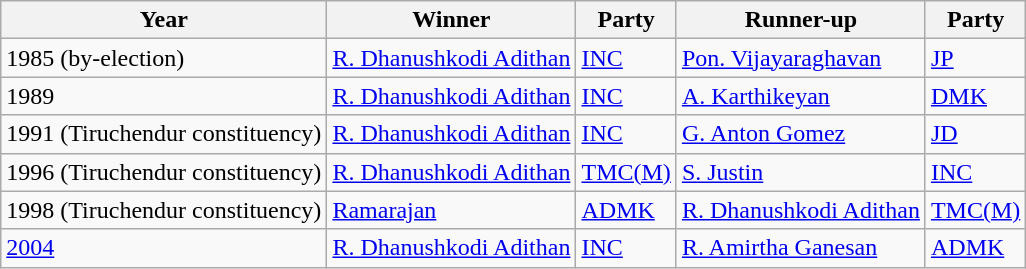<table class="wikitable">
<tr>
<th>Year</th>
<th>Winner</th>
<th>Party</th>
<th>Runner-up</th>
<th>Party</th>
</tr>
<tr>
<td>1985 (by-election)</td>
<td><a href='#'>R. Dhanushkodi Adithan</a></td>
<td><a href='#'>INC</a></td>
<td><a href='#'>Pon. Vijayaraghavan</a></td>
<td><a href='#'>JP</a></td>
</tr>
<tr>
<td>1989</td>
<td><a href='#'>R. Dhanushkodi Adithan</a></td>
<td><a href='#'>INC</a></td>
<td><a href='#'>A. Karthikeyan</a></td>
<td><a href='#'>DMK</a></td>
</tr>
<tr>
<td>1991 (Tiruchendur constituency)</td>
<td><a href='#'>R. Dhanushkodi Adithan</a></td>
<td><a href='#'>INC</a></td>
<td><a href='#'>G. Anton Gomez</a></td>
<td><a href='#'>JD</a></td>
</tr>
<tr>
<td>1996 (Tiruchendur constituency)</td>
<td><a href='#'>R. Dhanushkodi Adithan</a></td>
<td><a href='#'>TMC(M)</a></td>
<td><a href='#'>S. Justin</a></td>
<td><a href='#'>INC</a></td>
</tr>
<tr>
<td>1998 (Tiruchendur constituency)</td>
<td><a href='#'>Ramarajan</a></td>
<td><a href='#'>ADMK</a></td>
<td><a href='#'>R. Dhanushkodi Adithan</a></td>
<td><a href='#'>TMC(M)</a></td>
</tr>
<tr>
<td><a href='#'>2004</a></td>
<td><a href='#'>R. Dhanushkodi Adithan</a></td>
<td><a href='#'>INC</a></td>
<td><a href='#'>R. Amirtha Ganesan</a></td>
<td><a href='#'>ADMK</a></td>
</tr>
</table>
